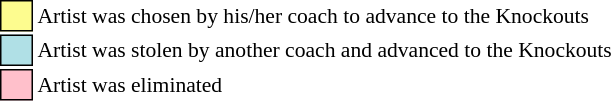<table class="toccolours" style="font-size: 90%; white-space: nowrap">
<tr>
<td style="background:#fdfc8f; border:1px solid black">     </td>
<td>Artist was chosen by his/her coach to advance to the Knockouts</td>
</tr>
<tr>
<td style="background:#b0e0e6; border:1px solid black">     </td>
<td>Artist was stolen by another coach and advanced to the Knockouts</td>
</tr>
<tr>
<td style="background:pink; border:1px solid black">     </td>
<td>Artist was eliminated</td>
</tr>
</table>
